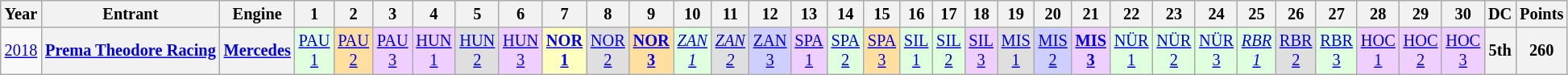<table class="wikitable" style="text-align:center; font-size:85%">
<tr>
<th>Year</th>
<th>Entrant</th>
<th>Engine</th>
<th>1</th>
<th>2</th>
<th>3</th>
<th>4</th>
<th>5</th>
<th>6</th>
<th>7</th>
<th>8</th>
<th>9</th>
<th>10</th>
<th>11</th>
<th>12</th>
<th>13</th>
<th>14</th>
<th>15</th>
<th>16</th>
<th>17</th>
<th>18</th>
<th>19</th>
<th>20</th>
<th>21</th>
<th>22</th>
<th>23</th>
<th>24</th>
<th>25</th>
<th>26</th>
<th>27</th>
<th>28</th>
<th>29</th>
<th>30</th>
<th>DC</th>
<th>Points</th>
</tr>
<tr>
<td><a href='#'>2018</a></td>
<th nowrap><a href='#'>Prema Theodore Racing</a></th>
<th nowrap><a href='#'>Mercedes</a></th>
<td style="background:#DFFFDF"><a href='#'>PAU<br>1</a><br></td>
<td style="background:#FFDF9F"><a href='#'>PAU<br>2</a><br></td>
<td style="background:#EFCFFF"><a href='#'>PAU<br>3</a><br></td>
<td style="background:#EFCFFF"><a href='#'>HUN<br>1</a><br></td>
<td style="background:#DFDFDF"><a href='#'>HUN<br>2</a><br></td>
<td style="background:#EFCFFF"><a href='#'>HUN<br>3</a><br></td>
<td style="background:#FFFFBF"><strong><a href='#'>NOR<br>1</a></strong><br></td>
<td style="background:#DFDFDF"><a href='#'>NOR<br>2</a><br></td>
<td style="background:#FFDF9F"><strong><a href='#'>NOR<br>3</a></strong><br></td>
<td style="background:#DFFFDF"><em><a href='#'>ZAN<br>1</a></em><br></td>
<td style="background:#DFDFDF"><em><a href='#'>ZAN<br>2</a></em><br></td>
<td style="background:#CFCFFF"><a href='#'>ZAN<br>3</a><br></td>
<td style="background:#EFCFFF"><a href='#'>SPA<br>1</a><br></td>
<td style="background:#DFFFDF"><a href='#'>SPA<br>2</a><br></td>
<td style="background:#FFDF9F"><a href='#'>SPA<br>3</a><br></td>
<td style="background:#DFFFDF"><a href='#'>SIL<br>1</a><br></td>
<td style="background:#DFFFDF"><a href='#'>SIL<br>2</a><br></td>
<td style="background:#EFCFFF"><a href='#'>SIL<br>3</a><br></td>
<td style="background:#DFDFDF"><a href='#'>MIS<br>1</a><br></td>
<td style="background:#CFCFFF"><a href='#'>MIS<br>2</a><br></td>
<td style="background:#EFCFFF"><strong><a href='#'>MIS<br>3</a></strong><br></td>
<td style="background:#DFFFDF"><a href='#'>NÜR<br>1</a><br></td>
<td style="background:#DFFFDF"><a href='#'>NÜR<br>2</a><br></td>
<td style="background:#DFFFDF"><a href='#'>NÜR<br>3</a><br></td>
<td style="background:#DFFFDF"><em><a href='#'>RBR<br>1</a></em><br></td>
<td style="background:#DFDFDF"><a href='#'>RBR<br>2</a><br></td>
<td style="background:#DFFFDF"><a href='#'>RBR<br>3</a><br></td>
<td style="background:#EFCFFF"><a href='#'>HOC<br>1</a><br></td>
<td style="background:#EFCFFF"><a href='#'>HOC<br>2</a><br></td>
<td style="background:#EFCFFF"><a href='#'>HOC<br>3</a><br></td>
<th>5th</th>
<th>260</th>
</tr>
</table>
